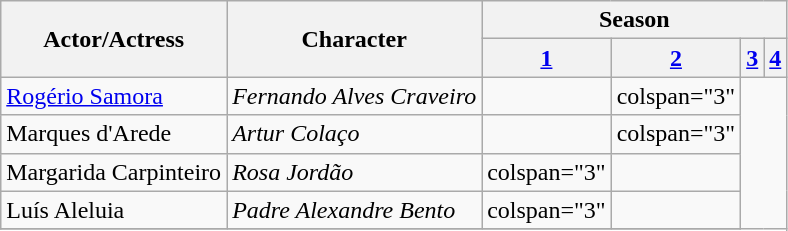<table class="wikitable sortable">
<tr>
<th rowspan="2">Actor/Actress</th>
<th rowspan="2">Character</th>
<th colspan="4">Season</th>
</tr>
<tr>
<th><a href='#'>1</a></th>
<th><a href='#'>2</a></th>
<th><a href='#'>3</a></th>
<th><a href='#'>4</a></th>
</tr>
<tr>
<td><a href='#'>Rogério Samora</a></td>
<td><em>Fernando Alves Craveiro</em></td>
<td></td>
<td>colspan="3" </td>
</tr>
<tr>
<td>Marques d'Arede</td>
<td><em>Artur Colaço</em></td>
<td></td>
<td>colspan="3" </td>
</tr>
<tr>
<td>Margarida Carpinteiro</td>
<td><em>Rosa Jordão</em></td>
<td>colspan="3" </td>
<td></td>
</tr>
<tr>
<td>Luís Aleluia</td>
<td><em>Padre Alexandre Bento</em></td>
<td>colspan="3" </td>
<td></td>
</tr>
<tr>
</tr>
</table>
